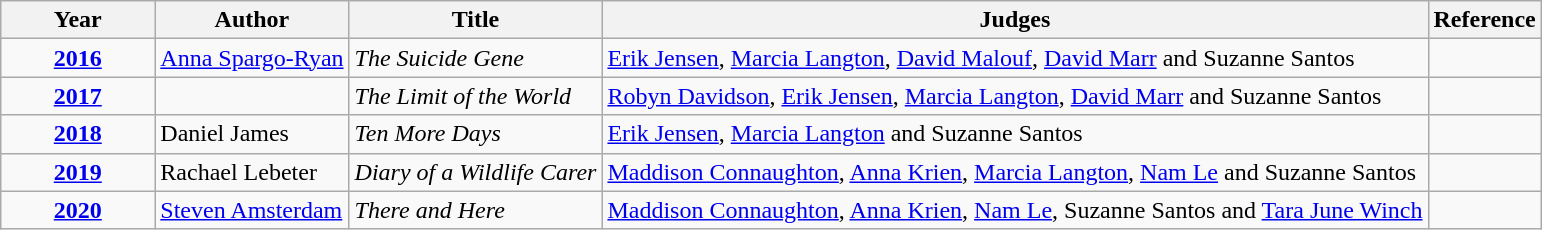<table class="wikitable">
<tr>
<th width="10%">Year</th>
<th>Author</th>
<th>Title</th>
<th>Judges</th>
<th>Reference</th>
</tr>
<tr>
<td style="text-align:center;"><strong><a href='#'>2016</a></strong></td>
<td><a href='#'>Anna Spargo-Ryan</a></td>
<td><em>The Suicide Gene</em></td>
<td><a href='#'>Erik Jensen</a>, <a href='#'>Marcia Langton</a>, <a href='#'>David Malouf</a>, <a href='#'>David Marr</a> and Suzanne Santos</td>
<td></td>
</tr>
<tr>
<td style="text-align:center;"><strong><a href='#'>2017</a></strong></td>
<td></td>
<td><em>The Limit of the World</em></td>
<td><a href='#'>Robyn Davidson</a>, <a href='#'>Erik Jensen</a>, <a href='#'>Marcia Langton</a>, <a href='#'>David Marr</a> and Suzanne Santos</td>
<td></td>
</tr>
<tr>
<td style="text-align:center;"><strong><a href='#'>2018</a></strong></td>
<td>Daniel James</td>
<td><em>Ten More Days</em></td>
<td><a href='#'>Erik Jensen</a>, <a href='#'>Marcia Langton</a> and Suzanne Santos</td>
<td></td>
</tr>
<tr>
<td style="text-align:center;"><strong><a href='#'>2019</a></strong></td>
<td>Rachael Lebeter</td>
<td><em>Diary of a Wildlife Carer</em></td>
<td><a href='#'>Maddison Connaughton</a>, <a href='#'>Anna Krien</a>, <a href='#'>Marcia Langton</a>, <a href='#'>Nam Le</a> and Suzanne Santos</td>
<td></td>
</tr>
<tr>
<td style="text-align:center;"><strong><a href='#'>2020</a></strong></td>
<td><a href='#'>Steven Amsterdam</a></td>
<td><em>There and Here</em></td>
<td><a href='#'>Maddison Connaughton</a>, <a href='#'>Anna Krien</a>, <a href='#'>Nam Le</a>, Suzanne Santos and <a href='#'>Tara June Winch</a></td>
<td></td>
</tr>
</table>
